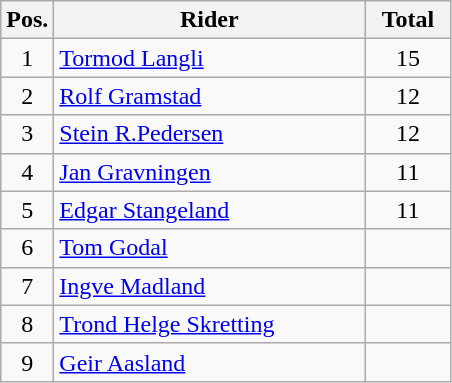<table class=wikitable>
<tr>
<th width=25px>Pos.</th>
<th width=200px>Rider</th>
<th width=50px>Total</th>
</tr>
<tr align=center >
<td>1</td>
<td align=left><a href='#'>Tormod Langli</a></td>
<td>15</td>
</tr>
<tr align=center >
<td>2</td>
<td align=left><a href='#'>Rolf Gramstad</a></td>
<td>12</td>
</tr>
<tr align=center >
<td>3</td>
<td align=left><a href='#'>Stein R.Pedersen</a></td>
<td>12</td>
</tr>
<tr align=center >
<td>4</td>
<td align=left><a href='#'>Jan Gravningen</a></td>
<td>11</td>
</tr>
<tr align=center >
<td>5</td>
<td align=left><a href='#'>Edgar Stangeland</a></td>
<td>11</td>
</tr>
<tr align=center>
<td>6</td>
<td align=left><a href='#'>Tom Godal</a></td>
<td></td>
</tr>
<tr align=center>
<td>7</td>
<td align=left><a href='#'>Ingve Madland</a></td>
<td></td>
</tr>
<tr align=center>
<td>8</td>
<td align=left><a href='#'>Trond Helge Skretting</a></td>
<td></td>
</tr>
<tr align=center>
<td>9</td>
<td align=left><a href='#'>Geir Aasland</a></td>
<td></td>
</tr>
</table>
